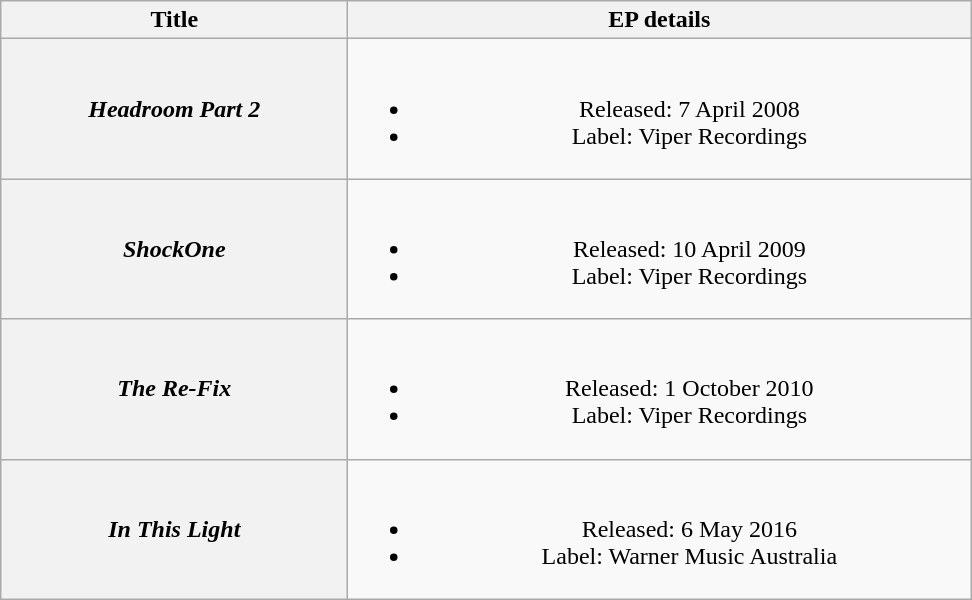<table class="wikitable plainrowheaders" style="text-align:center;">
<tr>
<th scope="col" style="width:14em;">Title</th>
<th scope="col" style="width:25.5em;">EP details</th>
</tr>
<tr>
<th scope="row"><em>Headroom Part 2</em><br></th>
<td><br><ul><li>Released: 7 April 2008</li><li>Label: Viper Recordings</li></ul></td>
</tr>
<tr>
<th scope="row"><em>ShockOne</em></th>
<td><br><ul><li>Released: 10 April 2009</li><li>Label: Viper Recordings</li></ul></td>
</tr>
<tr>
<th scope="row"><em>The Re-Fix</em></th>
<td><br><ul><li>Released: 1 October 2010</li><li>Label: Viper Recordings</li></ul></td>
</tr>
<tr>
<th scope="row"><em>In This Light</em></th>
<td><br><ul><li>Released: 6 May 2016</li><li>Label: Warner Music Australia</li></ul></td>
</tr>
</table>
